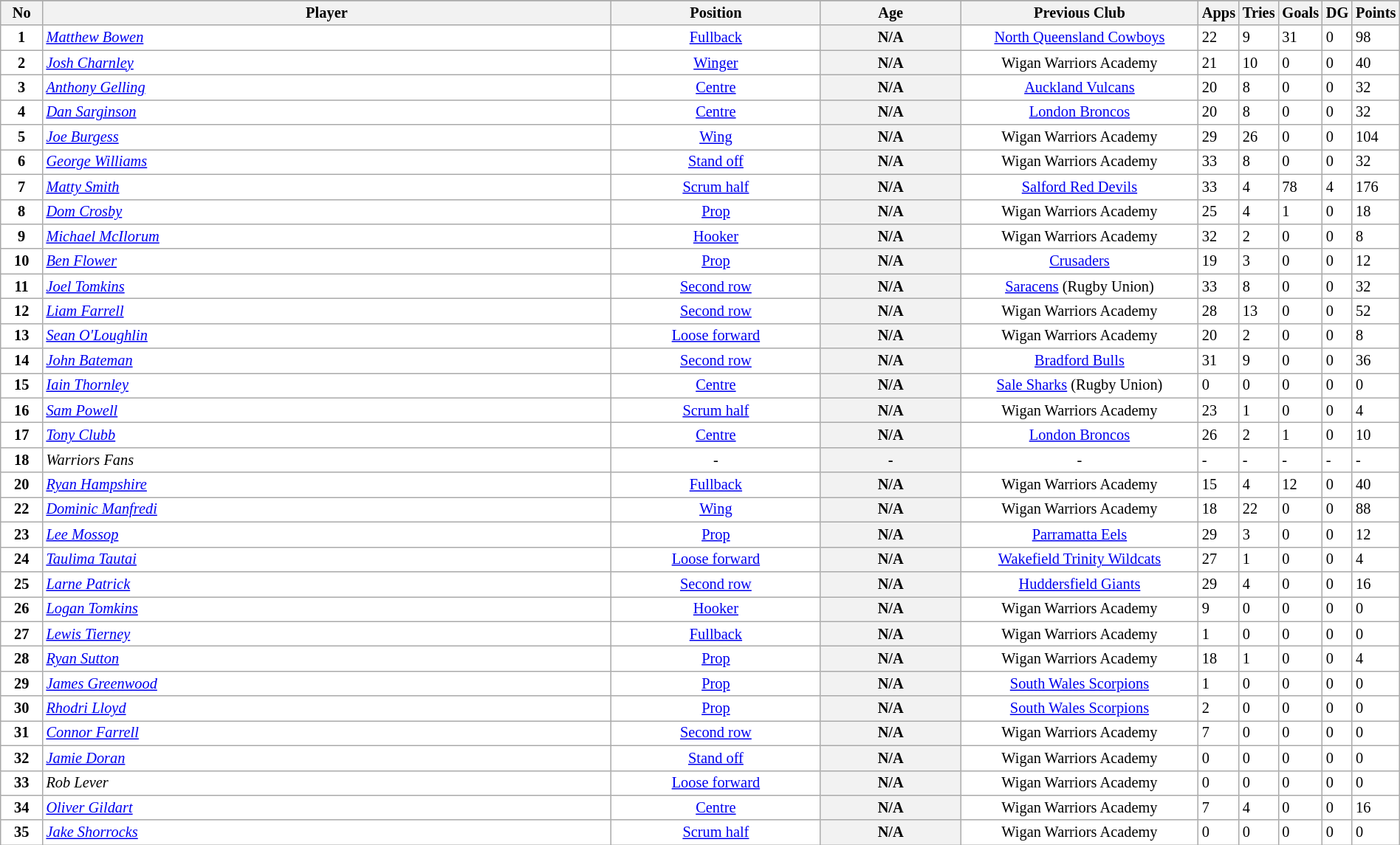<table class="wikitable sortable" width="100%" style="font-size:85%">
<tr bgcolor="#efefef">
</tr>
<tr bgcolor="#efefef">
<th width=3%>No</th>
<th !width=47%>Player</th>
<th width=15%>Position</th>
<th width=1%>Age</th>
<th width=17%>Previous Club</th>
<th width="20">Apps</th>
<th width="20">Tries</th>
<th width="20">Goals</th>
<th width="20">DG</th>
<th width="20">Points</th>
</tr>
<tr bgcolor=#FFFFFF>
<td align=center><strong>1</strong></td>
<td><em><a href='#'>Matthew Bowen</a></em></td>
<td align=center><a href='#'>Fullback</a></td>
<th width=10%>N/A</th>
<td align=center><a href='#'>North Queensland Cowboys</a></td>
<td align=centre>22</td>
<td align=centre>9</td>
<td align=centre>31</td>
<td align=centre>0</td>
<td align=centre>98</td>
</tr>
<tr bgcolor=#FFFFFF>
<td align=center><strong>2</strong></td>
<td><em><a href='#'>Josh Charnley</a></em></td>
<td align=center><a href='#'>Winger</a></td>
<th width=10%>N/A</th>
<td align=center>Wigan Warriors Academy</td>
<td align=centre>21</td>
<td align=centre>10</td>
<td align=centre>0</td>
<td align=centre>0</td>
<td align=centre>40</td>
</tr>
<tr bgcolor=#FFFFFF>
<td align=center><strong>3</strong></td>
<td><em><a href='#'>Anthony Gelling</a></em></td>
<td align=center><a href='#'>Centre</a></td>
<th width=10%>N/A</th>
<td align=center><a href='#'>Auckland Vulcans</a></td>
<td align=centre>20</td>
<td align=centre>8</td>
<td align=centre>0</td>
<td align=centre>0</td>
<td align=centre>32</td>
</tr>
<tr bgcolor=#FFFFFF>
<td align=center><strong>4</strong></td>
<td><em><a href='#'>Dan Sarginson</a></em></td>
<td align=center><a href='#'>Centre</a></td>
<th width=10%>N/A</th>
<td align=center><a href='#'>London Broncos</a></td>
<td align=centre>20</td>
<td align=centre>8</td>
<td align=centre>0</td>
<td align=centre>0</td>
<td align=centre>32</td>
</tr>
<tr bgcolor=#FFFFFF>
<td align=center><strong>5</strong></td>
<td><em><a href='#'>Joe Burgess</a></em></td>
<td align=center><a href='#'>Wing</a></td>
<th width=10%>N/A</th>
<td align=center>Wigan Warriors Academy</td>
<td align=centre>29</td>
<td align=centre>26</td>
<td align=centre>0</td>
<td align=centre>0</td>
<td align=centre>104</td>
</tr>
<tr bgcolor=#FFFFFF>
<td align=center><strong>6</strong></td>
<td><em><a href='#'>George Williams</a></em></td>
<td align=center><a href='#'>Stand off</a></td>
<th width=10%>N/A</th>
<td align=center>Wigan Warriors Academy</td>
<td align=centre>33</td>
<td align=centre>8</td>
<td align=centre>0</td>
<td align=centre>0</td>
<td align=centre>32</td>
</tr>
<tr bgcolor=#FFFFFF>
<td align=center><strong>7</strong></td>
<td><em><a href='#'>Matty Smith</a></em></td>
<td align=center><a href='#'>Scrum half</a></td>
<th width=10%>N/A</th>
<td align=center><a href='#'>Salford Red Devils</a></td>
<td align=centre>33</td>
<td align=centre>4</td>
<td align=centre>78</td>
<td align=centre>4</td>
<td align=centre>176</td>
</tr>
<tr bgcolor=#FFFFFF>
<td align=center><strong>8</strong></td>
<td><em><a href='#'>Dom Crosby</a></em></td>
<td align=center><a href='#'>Prop</a></td>
<th width=10%>N/A</th>
<td align=center>Wigan Warriors Academy</td>
<td align=centre>25</td>
<td align=centre>4</td>
<td align=centre>1</td>
<td align=centre>0</td>
<td align=centre>18</td>
</tr>
<tr bgcolor=#FFFFFF>
<td align=center><strong>9</strong></td>
<td><em><a href='#'>Michael McIlorum</a></em></td>
<td align=center><a href='#'>Hooker</a></td>
<th width=10%>N/A</th>
<td align=center>Wigan Warriors Academy</td>
<td align=centre>32</td>
<td align=centre>2</td>
<td align=centre>0</td>
<td align=centre>0</td>
<td align=centre>8</td>
</tr>
<tr bgcolor=#FFFFFF>
<td align=center><strong>10</strong></td>
<td><em><a href='#'>Ben Flower</a></em></td>
<td align=center><a href='#'>Prop</a></td>
<th width=10%>N/A</th>
<td align=center><a href='#'>Crusaders</a></td>
<td align=centre>19</td>
<td align=centre>3</td>
<td align=centre>0</td>
<td align=centre>0</td>
<td align=centre>12</td>
</tr>
<tr bgcolor=#FFFFFF>
<td align=center><strong>11</strong></td>
<td><em><a href='#'>Joel Tomkins</a></em></td>
<td align=center><a href='#'>Second row</a></td>
<th width=10%>N/A</th>
<td align=center><a href='#'>Saracens</a> (Rugby Union)</td>
<td align=centre>33</td>
<td align=centre>8</td>
<td align=centre>0</td>
<td align=centre>0</td>
<td align=centre>32</td>
</tr>
<tr bgcolor=#FFFFFF>
<td align=center><strong>12</strong></td>
<td><em><a href='#'>Liam Farrell</a></em></td>
<td align=center><a href='#'>Second row</a></td>
<th width=10%>N/A</th>
<td align=center>Wigan Warriors Academy</td>
<td align=centre>28</td>
<td align=centre>13</td>
<td align=centre>0</td>
<td align=centre>0</td>
<td align=centre>52</td>
</tr>
<tr bgcolor=#FFFFFF>
<td align=center><strong>13</strong></td>
<td><em><a href='#'>Sean O'Loughlin</a></em></td>
<td align=center><a href='#'>Loose forward</a></td>
<th width=10%>N/A</th>
<td align=center>Wigan Warriors Academy</td>
<td align=centre>20</td>
<td align=centre>2</td>
<td align=centre>0</td>
<td align=centre>0</td>
<td align=centre>8</td>
</tr>
<tr bgcolor=#FFFFFF>
<td align=center><strong>14</strong></td>
<td><em><a href='#'>John Bateman</a></em></td>
<td align=center><a href='#'>Second row</a></td>
<th width=10%>N/A</th>
<td align=center><a href='#'>Bradford Bulls</a></td>
<td align=centre>31</td>
<td align=centre>9</td>
<td align=centre>0</td>
<td align=centre>0</td>
<td align=centre>36</td>
</tr>
<tr bgcolor=#FFFFFF>
<td align=center><strong>15</strong></td>
<td><em><a href='#'>Iain Thornley</a></em></td>
<td align=center><a href='#'>Centre</a></td>
<th width=10%>N/A</th>
<td align=center><a href='#'>Sale Sharks</a> (Rugby Union)</td>
<td align=centre>0</td>
<td align=centre>0</td>
<td align=centre>0</td>
<td align=centre>0</td>
<td align=centre>0</td>
</tr>
<tr bgcolor=#FFFFFF>
<td align=center><strong>16</strong></td>
<td><em><a href='#'>Sam Powell</a></em></td>
<td align=center><a href='#'>Scrum half</a></td>
<th width=10%>N/A</th>
<td align=center>Wigan Warriors Academy</td>
<td align=centre>23</td>
<td align=centre>1</td>
<td align=centre>0</td>
<td align=centre>0</td>
<td align=centre>4</td>
</tr>
<tr bgcolor=#FFFFFF>
<td align=center><strong>17</strong></td>
<td><em><a href='#'>Tony Clubb</a></em></td>
<td align=center><a href='#'>Centre</a></td>
<th width=10%>N/A</th>
<td align=center><a href='#'>London Broncos</a></td>
<td align=centre>26</td>
<td align=centre>2</td>
<td align=centre>1</td>
<td align=centre>0</td>
<td align=centre>10</td>
</tr>
<tr bgcolor=#FFFFFF>
<td align=center><strong>18</strong></td>
<td><em>Warriors Fans</em></td>
<td align=center>-</td>
<th width=10%>-</th>
<td align=center>-</td>
<td align=centre>-</td>
<td align=centre>-</td>
<td align=centre>-</td>
<td align=centre>-</td>
<td align=centre>-</td>
</tr>
<tr bgcolor=#FFFFFF>
<td align=center><strong>20</strong></td>
<td><em><a href='#'>Ryan Hampshire</a></em></td>
<td align=center><a href='#'>Fullback</a></td>
<th width=10%>N/A</th>
<td align=center>Wigan Warriors Academy</td>
<td align=centre>15</td>
<td align=centre>4</td>
<td align=centre>12</td>
<td align=centre>0</td>
<td align=centre>40</td>
</tr>
<tr bgcolor=#FFFFFF>
<td align=center><strong>22</strong></td>
<td><em><a href='#'>Dominic Manfredi</a></em></td>
<td align=center><a href='#'>Wing</a></td>
<th width=10%>N/A</th>
<td align=center>Wigan Warriors Academy</td>
<td align=centre>18</td>
<td align=centre>22</td>
<td align=centre>0</td>
<td align=centre>0</td>
<td align=centre>88</td>
</tr>
<tr bgcolor=#FFFFFF>
<td align=center><strong>23</strong></td>
<td><em><a href='#'>Lee Mossop</a></em></td>
<td align=center><a href='#'>Prop</a></td>
<th width=10%>N/A</th>
<td align=center><a href='#'>Parramatta Eels</a></td>
<td align=centre>29</td>
<td align=centre>3</td>
<td align=centre>0</td>
<td align=centre>0</td>
<td align=centre>12</td>
</tr>
<tr bgcolor=#FFFFFF>
<td align=center><strong>24</strong></td>
<td><em><a href='#'>Taulima Tautai</a></em></td>
<td align=center><a href='#'>Loose forward</a></td>
<th width=10%>N/A</th>
<td align=center><a href='#'>Wakefield Trinity Wildcats</a></td>
<td align=centre>27</td>
<td align=centre>1</td>
<td align=centre>0</td>
<td align=centre>0</td>
<td align=centre>4</td>
</tr>
<tr bgcolor=#FFFFFF>
<td align=center><strong>25</strong></td>
<td><em><a href='#'>Larne Patrick</a></em></td>
<td align=center><a href='#'>Second row</a></td>
<th width=10%>N/A</th>
<td align=center><a href='#'>Huddersfield Giants</a></td>
<td align=centre>29</td>
<td align=centre>4</td>
<td align=centre>0</td>
<td align=centre>0</td>
<td align=centre>16</td>
</tr>
<tr bgcolor=#FFFFFF>
<td align=center><strong>26</strong></td>
<td><em><a href='#'>Logan Tomkins</a></em></td>
<td align=center><a href='#'>Hooker</a></td>
<th width=10%>N/A</th>
<td align=center>Wigan Warriors Academy</td>
<td align=centre>9</td>
<td align=centre>0</td>
<td align=centre>0</td>
<td align=centre>0</td>
<td align=centre>0</td>
</tr>
<tr bgcolor=#FFFFFF>
<td align=center><strong>27</strong></td>
<td><em><a href='#'>Lewis Tierney</a></em></td>
<td align=center><a href='#'>Fullback</a></td>
<th width=10%>N/A</th>
<td align=center>Wigan Warriors Academy</td>
<td align=centre>1</td>
<td align=centre>0</td>
<td align=centre>0</td>
<td align=centre>0</td>
<td align=centre>0</td>
</tr>
<tr bgcolor=#FFFFFF>
<td align=center><strong>28</strong></td>
<td><em><a href='#'>Ryan Sutton</a></em></td>
<td align=center><a href='#'>Prop</a></td>
<th width=10%>N/A</th>
<td align=center>Wigan Warriors Academy</td>
<td align=centre>18</td>
<td align=centre>1</td>
<td align=centre>0</td>
<td align=centre>0</td>
<td align=centre>4</td>
</tr>
<tr bgcolor=#FFFFFF>
<td align=center><strong>29</strong></td>
<td><em><a href='#'>James Greenwood</a></em></td>
<td align=center><a href='#'>Prop</a></td>
<th width=10%>N/A</th>
<td align=center><a href='#'>South Wales Scorpions</a></td>
<td align=centre>1</td>
<td align=centre>0</td>
<td align=centre>0</td>
<td align=centre>0</td>
<td align=centre>0</td>
</tr>
<tr bgcolor=#FFFFFF>
<td align=center><strong>30</strong></td>
<td><em><a href='#'>Rhodri Lloyd</a></em></td>
<td align=center><a href='#'>Prop</a></td>
<th width=10%>N/A</th>
<td align=center><a href='#'>South Wales Scorpions</a></td>
<td align=centre>2</td>
<td align=centre>0</td>
<td align=centre>0</td>
<td align=centre>0</td>
<td align=centre>0</td>
</tr>
<tr bgcolor=#FFFFFF>
<td align=center><strong>31</strong></td>
<td><em><a href='#'>Connor Farrell</a></em></td>
<td align=center><a href='#'>Second row</a></td>
<th width=10%>N/A</th>
<td align=center>Wigan Warriors Academy</td>
<td align=centre>7</td>
<td align=centre>0</td>
<td align=centre>0</td>
<td align=centre>0</td>
<td align=centre>0</td>
</tr>
<tr bgcolor=#FFFFFF>
<td align=center><strong>32</strong></td>
<td><em><a href='#'>Jamie Doran</a></em></td>
<td align=center><a href='#'>Stand off</a></td>
<th width=10%>N/A</th>
<td align=center>Wigan Warriors Academy</td>
<td align=centre>0</td>
<td align=centre>0</td>
<td align=centre>0</td>
<td align=centre>0</td>
<td align=centre>0</td>
</tr>
<tr bgcolor=#FFFFFF>
<td align=center><strong>33</strong></td>
<td><em>Rob Lever</em></td>
<td align=center><a href='#'>Loose forward</a></td>
<th width=10%>N/A</th>
<td align=center>Wigan Warriors Academy</td>
<td align=centre>0</td>
<td align=centre>0</td>
<td align=centre>0</td>
<td align=centre>0</td>
<td align=centre>0</td>
</tr>
<tr bgcolor=#FFFFFF>
<td align=center><strong>34</strong></td>
<td><em><a href='#'>Oliver Gildart</a></em></td>
<td align=center><a href='#'>Centre</a></td>
<th width=10%>N/A</th>
<td align=center>Wigan Warriors Academy</td>
<td align=centre>7</td>
<td align=centre>4</td>
<td align=centre>0</td>
<td align=centre>0</td>
<td align=centre>16</td>
</tr>
<tr bgcolor=#FFFFFF>
<td align=center><strong>35</strong></td>
<td><em><a href='#'>Jake Shorrocks</a></em></td>
<td align=center><a href='#'>Scrum half</a></td>
<th width=10%>N/A</th>
<td align=center>Wigan Warriors Academy</td>
<td align=centre>0</td>
<td align=centre>0</td>
<td align=centre>0</td>
<td align=centre>0</td>
<td align=centre>0</td>
</tr>
</table>
